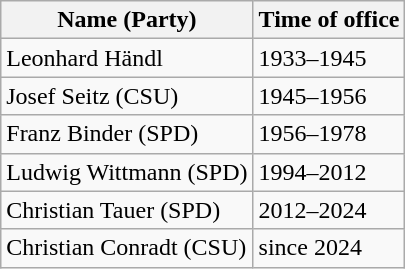<table class="wikitable">
<tr>
<th>Name (Party)</th>
<th>Time of office</th>
</tr>
<tr>
<td>Leonhard Händl</td>
<td>1933–1945</td>
</tr>
<tr>
<td>Josef Seitz (CSU)</td>
<td>1945–1956</td>
</tr>
<tr>
<td>Franz Binder (SPD)</td>
<td>1956–1978</td>
</tr>
<tr>
<td>Ludwig Wittmann (SPD)</td>
<td>1994–2012</td>
</tr>
<tr>
<td>Christian Tauer (SPD)</td>
<td>2012–2024</td>
</tr>
<tr>
<td>Christian Conradt (CSU)</td>
<td>since 2024</td>
</tr>
</table>
